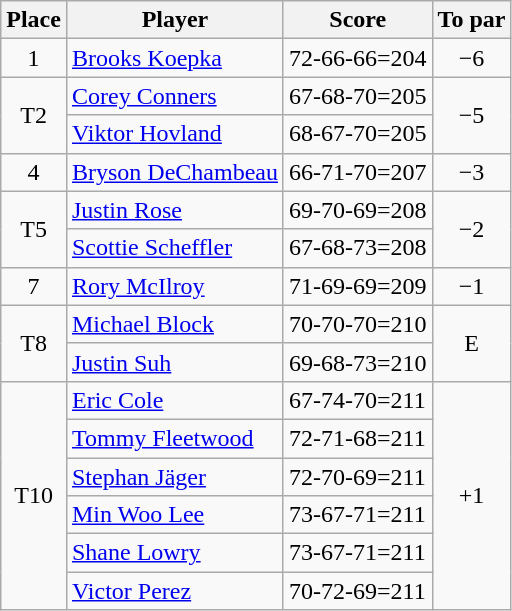<table class="wikitable">
<tr>
<th>Place</th>
<th>Player</th>
<th>Score</th>
<th>To par</th>
</tr>
<tr>
<td align=center>1</td>
<td> <a href='#'>Brooks Koepka</a></td>
<td>72-66-66=204</td>
<td align=center>−6</td>
</tr>
<tr>
<td rowspan=2 align=center>T2</td>
<td> <a href='#'>Corey Conners</a></td>
<td>67-68-70=205</td>
<td rowspan=2 align=center>−5</td>
</tr>
<tr>
<td> <a href='#'>Viktor Hovland</a></td>
<td>68-67-70=205</td>
</tr>
<tr>
<td align=center>4</td>
<td> <a href='#'>Bryson DeChambeau</a></td>
<td>66-71-70=207</td>
<td align=center>−3</td>
</tr>
<tr>
<td rowspan=2 align=center>T5</td>
<td> <a href='#'>Justin Rose</a></td>
<td>69-70-69=208</td>
<td rowspan=2 align=center>−2</td>
</tr>
<tr>
<td> <a href='#'>Scottie Scheffler</a></td>
<td>67-68-73=208</td>
</tr>
<tr>
<td align=center>7</td>
<td> <a href='#'>Rory McIlroy</a></td>
<td>71-69-69=209</td>
<td align=center>−1</td>
</tr>
<tr>
<td rowspan=2 align=center>T8</td>
<td> <a href='#'>Michael Block</a></td>
<td>70-70-70=210</td>
<td rowspan=2 align=center>E</td>
</tr>
<tr>
<td> <a href='#'>Justin Suh</a></td>
<td>69-68-73=210</td>
</tr>
<tr>
<td rowspan=6 align=center>T10</td>
<td> <a href='#'>Eric Cole</a></td>
<td>67-74-70=211</td>
<td rowspan=6 align=center>+1</td>
</tr>
<tr>
<td> <a href='#'>Tommy Fleetwood</a></td>
<td>72-71-68=211</td>
</tr>
<tr>
<td> <a href='#'>Stephan Jäger</a></td>
<td>72-70-69=211</td>
</tr>
<tr>
<td> <a href='#'>Min Woo Lee</a></td>
<td>73-67-71=211</td>
</tr>
<tr>
<td> <a href='#'>Shane Lowry</a></td>
<td>73-67-71=211</td>
</tr>
<tr>
<td> <a href='#'>Victor Perez</a></td>
<td>70-72-69=211</td>
</tr>
</table>
